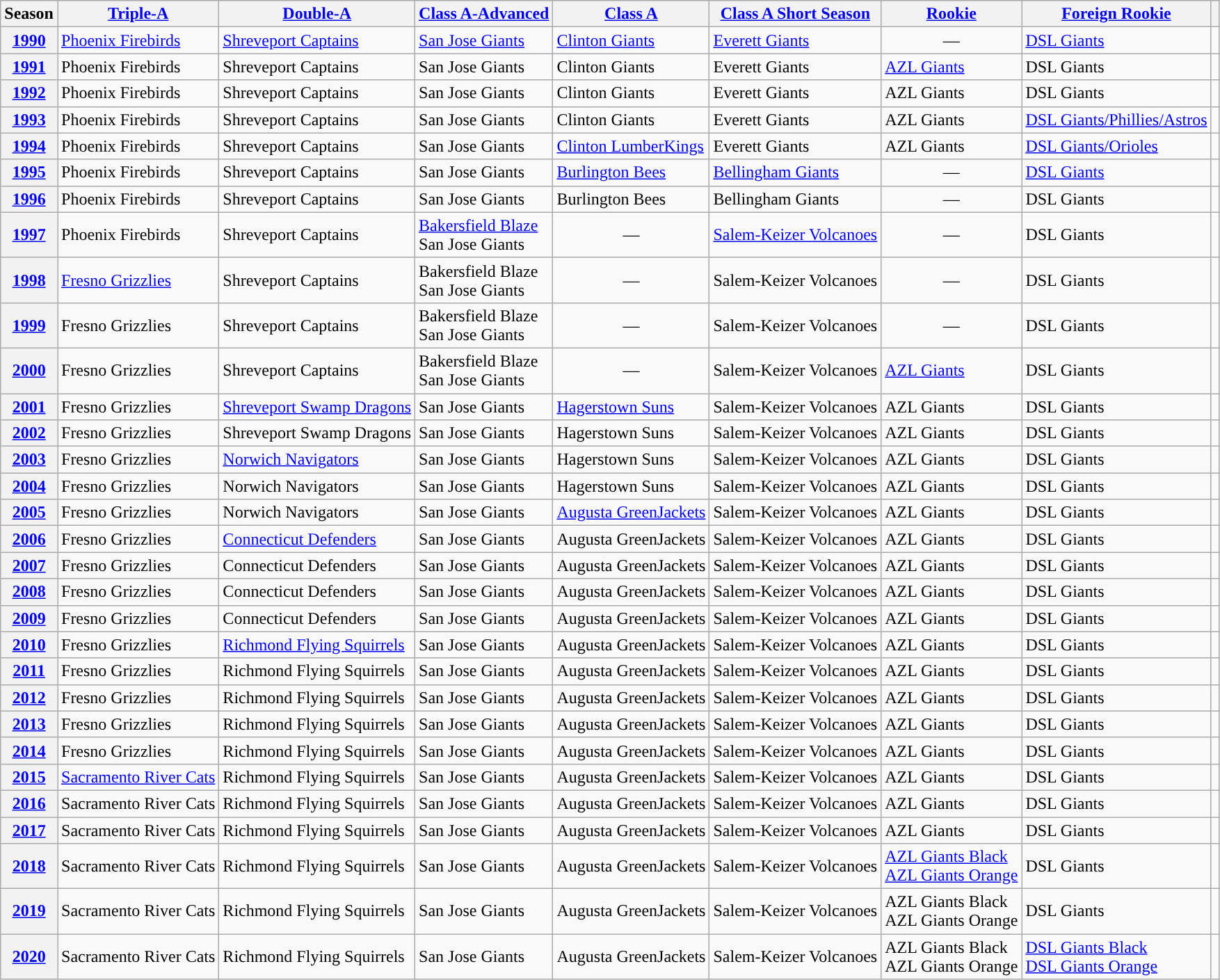<table class="wikitable plainrowheaders">
<tr>
<th scope="col">Season</th>
<th scope="col"><a href='#'><span>Triple-A</span></a></th>
<th scope="col"><a href='#'><span>Double-A</span></a></th>
<th scope="col"><a href='#'><span>Class A-Advanced</span></a></th>
<th scope="col"><a href='#'><span>Class A</span></a></th>
<th scope="col"><a href='#'><span>Class A Short Season</span></a></th>
<th scope="col"><a href='#'><span>Rookie</span></a></th>
<th scope="col"><a href='#'><span>Foreign Rookie</span></a></th>
<th scope="col"></th>
</tr>
<tr>
<th scope="row" style="text-align:center"><a href='#'>1990</a></th>
<td><a href='#'>Phoenix Firebirds</a></td>
<td><a href='#'>Shreveport Captains</a></td>
<td><a href='#'>San Jose Giants</a></td>
<td><a href='#'>Clinton Giants</a></td>
<td><a href='#'>Everett Giants</a></td>
<td align="center">—</td>
<td><a href='#'>DSL Giants</a></td>
<td align="center"></td>
</tr>
<tr>
<th scope="row" style="text-align:center"><a href='#'>1991</a></th>
<td>Phoenix Firebirds</td>
<td>Shreveport Captains</td>
<td>San Jose Giants</td>
<td>Clinton Giants</td>
<td>Everett Giants</td>
<td><a href='#'>AZL Giants</a></td>
<td>DSL Giants</td>
<td align="center"></td>
</tr>
<tr>
<th scope="row" style="text-align:center"><a href='#'>1992</a></th>
<td>Phoenix Firebirds</td>
<td>Shreveport Captains</td>
<td>San Jose Giants</td>
<td>Clinton Giants</td>
<td>Everett Giants</td>
<td>AZL Giants</td>
<td>DSL Giants</td>
<td align="center"></td>
</tr>
<tr>
<th scope="row" style="text-align:center"><a href='#'>1993</a></th>
<td>Phoenix Firebirds</td>
<td>Shreveport Captains</td>
<td>San Jose Giants</td>
<td>Clinton Giants</td>
<td>Everett Giants</td>
<td>AZL Giants</td>
<td><a href='#'>DSL Giants/Phillies/Astros</a></td>
<td align="center"></td>
</tr>
<tr>
<th scope="row" style="text-align:center"><a href='#'>1994</a></th>
<td>Phoenix Firebirds</td>
<td>Shreveport Captains</td>
<td>San Jose Giants</td>
<td><a href='#'>Clinton LumberKings</a></td>
<td>Everett Giants</td>
<td>AZL Giants</td>
<td><a href='#'>DSL Giants/Orioles</a></td>
<td align="center"></td>
</tr>
<tr>
<th scope="row" style="text-align:center"><a href='#'>1995</a></th>
<td>Phoenix Firebirds</td>
<td>Shreveport Captains</td>
<td>San Jose Giants</td>
<td><a href='#'>Burlington Bees</a></td>
<td><a href='#'>Bellingham Giants</a></td>
<td align="center">—</td>
<td><a href='#'>DSL Giants</a></td>
<td align="center"></td>
</tr>
<tr>
<th scope="row" style="text-align:center"><a href='#'>1996</a></th>
<td>Phoenix Firebirds</td>
<td>Shreveport Captains</td>
<td>San Jose Giants</td>
<td>Burlington Bees</td>
<td>Bellingham Giants</td>
<td align="center">—</td>
<td>DSL Giants</td>
<td align="center"></td>
</tr>
<tr>
<th scope="row" style="text-align:center"><a href='#'>1997</a></th>
<td>Phoenix Firebirds</td>
<td>Shreveport Captains</td>
<td><a href='#'>Bakersfield Blaze</a><br>San Jose Giants</td>
<td align="center">—</td>
<td><a href='#'>Salem-Keizer Volcanoes</a></td>
<td align="center">—</td>
<td>DSL Giants</td>
<td align="center"></td>
</tr>
<tr>
<th scope="row" style="text-align:center"><a href='#'>1998</a></th>
<td><a href='#'>Fresno Grizzlies</a></td>
<td>Shreveport Captains</td>
<td>Bakersfield Blaze<br>San Jose Giants</td>
<td align="center">—</td>
<td>Salem-Keizer Volcanoes</td>
<td align="center">—</td>
<td>DSL Giants</td>
<td align="center"></td>
</tr>
<tr>
<th scope="row" style="text-align:center"><a href='#'>1999</a></th>
<td>Fresno Grizzlies</td>
<td>Shreveport Captains</td>
<td>Bakersfield Blaze<br>San Jose Giants</td>
<td align="center">—</td>
<td>Salem-Keizer Volcanoes</td>
<td align="center">—</td>
<td>DSL Giants</td>
<td align="center"></td>
</tr>
<tr>
<th scope="row" style="text-align:center"><a href='#'>2000</a></th>
<td>Fresno Grizzlies</td>
<td>Shreveport Captains</td>
<td>Bakersfield Blaze<br>San Jose Giants</td>
<td align="center">—</td>
<td>Salem-Keizer Volcanoes</td>
<td><a href='#'>AZL Giants</a></td>
<td>DSL Giants</td>
<td align="center"></td>
</tr>
<tr>
<th scope="row" style="text-align:center"><a href='#'>2001</a></th>
<td>Fresno Grizzlies</td>
<td><a href='#'>Shreveport Swamp Dragons</a></td>
<td>San Jose Giants</td>
<td><a href='#'>Hagerstown Suns</a></td>
<td>Salem-Keizer Volcanoes</td>
<td>AZL Giants</td>
<td>DSL Giants</td>
<td align="center"></td>
</tr>
<tr>
<th scope="row" style="text-align:center"><a href='#'>2002</a></th>
<td>Fresno Grizzlies</td>
<td>Shreveport Swamp Dragons</td>
<td>San Jose Giants</td>
<td>Hagerstown Suns</td>
<td>Salem-Keizer Volcanoes</td>
<td>AZL Giants</td>
<td>DSL Giants</td>
<td align="center"></td>
</tr>
<tr>
<th scope="row" style="text-align:center"><a href='#'>2003</a></th>
<td>Fresno Grizzlies</td>
<td><a href='#'>Norwich Navigators</a></td>
<td>San Jose Giants</td>
<td>Hagerstown Suns</td>
<td>Salem-Keizer Volcanoes</td>
<td>AZL Giants</td>
<td>DSL Giants</td>
<td align="center"></td>
</tr>
<tr>
<th scope="row" style="text-align:center"><a href='#'>2004</a></th>
<td>Fresno Grizzlies</td>
<td>Norwich Navigators</td>
<td>San Jose Giants</td>
<td>Hagerstown Suns</td>
<td>Salem-Keizer Volcanoes</td>
<td>AZL Giants</td>
<td>DSL Giants</td>
<td align="center"></td>
</tr>
<tr>
<th scope="row" style="text-align:center"><a href='#'>2005</a></th>
<td>Fresno Grizzlies</td>
<td>Norwich Navigators</td>
<td>San Jose Giants</td>
<td><a href='#'>Augusta GreenJackets</a></td>
<td>Salem-Keizer Volcanoes</td>
<td>AZL Giants</td>
<td>DSL Giants</td>
<td align="center"></td>
</tr>
<tr>
<th scope="row" style="text-align:center"><a href='#'>2006</a></th>
<td>Fresno Grizzlies</td>
<td><a href='#'>Connecticut Defenders</a></td>
<td>San Jose Giants</td>
<td>Augusta GreenJackets</td>
<td>Salem-Keizer Volcanoes</td>
<td>AZL Giants</td>
<td>DSL Giants</td>
<td align="center"></td>
</tr>
<tr>
<th scope="row" style="text-align:center"><a href='#'>2007</a></th>
<td>Fresno Grizzlies</td>
<td>Connecticut Defenders</td>
<td>San Jose Giants</td>
<td>Augusta GreenJackets</td>
<td>Salem-Keizer Volcanoes</td>
<td>AZL Giants</td>
<td>DSL Giants</td>
<td align="center"></td>
</tr>
<tr>
<th scope="row" style="text-align:center"><a href='#'>2008</a></th>
<td>Fresno Grizzlies</td>
<td>Connecticut Defenders</td>
<td>San Jose Giants</td>
<td>Augusta GreenJackets</td>
<td>Salem-Keizer Volcanoes</td>
<td>AZL Giants</td>
<td>DSL Giants</td>
<td align="center"></td>
</tr>
<tr>
<th scope="row" style="text-align:center"><a href='#'>2009</a></th>
<td>Fresno Grizzlies</td>
<td>Connecticut Defenders</td>
<td>San Jose Giants</td>
<td>Augusta GreenJackets</td>
<td>Salem-Keizer Volcanoes</td>
<td>AZL Giants</td>
<td>DSL Giants</td>
<td align="center"></td>
</tr>
<tr>
<th scope="row" style="text-align:center"><a href='#'>2010</a></th>
<td>Fresno Grizzlies</td>
<td><a href='#'>Richmond Flying Squirrels</a></td>
<td>San Jose Giants</td>
<td>Augusta GreenJackets</td>
<td>Salem-Keizer Volcanoes</td>
<td>AZL Giants</td>
<td>DSL Giants</td>
<td align="center"></td>
</tr>
<tr>
<th scope="row" style="text-align:center"><a href='#'>2011</a></th>
<td>Fresno Grizzlies</td>
<td>Richmond Flying Squirrels</td>
<td>San Jose Giants</td>
<td>Augusta GreenJackets</td>
<td>Salem-Keizer Volcanoes</td>
<td>AZL Giants</td>
<td>DSL Giants</td>
<td align="center"></td>
</tr>
<tr>
<th scope="row" style="text-align:center"><a href='#'>2012</a></th>
<td>Fresno Grizzlies</td>
<td>Richmond Flying Squirrels</td>
<td>San Jose Giants</td>
<td>Augusta GreenJackets</td>
<td>Salem-Keizer Volcanoes</td>
<td>AZL Giants</td>
<td>DSL Giants</td>
<td align="center"></td>
</tr>
<tr>
<th scope="row" style="text-align:center"><a href='#'>2013</a></th>
<td>Fresno Grizzlies</td>
<td>Richmond Flying Squirrels</td>
<td>San Jose Giants</td>
<td>Augusta GreenJackets</td>
<td>Salem-Keizer Volcanoes</td>
<td>AZL Giants</td>
<td>DSL Giants</td>
<td align="center"></td>
</tr>
<tr>
<th scope="row" style="text-align:center"><a href='#'>2014</a></th>
<td>Fresno Grizzlies</td>
<td>Richmond Flying Squirrels</td>
<td>San Jose Giants</td>
<td>Augusta GreenJackets</td>
<td>Salem-Keizer Volcanoes</td>
<td>AZL Giants</td>
<td>DSL Giants</td>
<td align="center"></td>
</tr>
<tr>
<th scope="row" style="text-align:center"><a href='#'>2015</a></th>
<td><a href='#'>Sacramento River Cats</a></td>
<td>Richmond Flying Squirrels</td>
<td>San Jose Giants</td>
<td>Augusta GreenJackets</td>
<td>Salem-Keizer Volcanoes</td>
<td>AZL Giants</td>
<td>DSL Giants</td>
<td align="center"></td>
</tr>
<tr>
<th scope="row" style="text-align:center"><a href='#'>2016</a></th>
<td>Sacramento River Cats</td>
<td>Richmond Flying Squirrels</td>
<td>San Jose Giants</td>
<td>Augusta GreenJackets</td>
<td>Salem-Keizer Volcanoes</td>
<td>AZL Giants</td>
<td>DSL Giants</td>
<td align="center"></td>
</tr>
<tr>
<th scope="row" style="text-align:center"><a href='#'>2017</a></th>
<td>Sacramento River Cats</td>
<td>Richmond Flying Squirrels</td>
<td>San Jose Giants</td>
<td>Augusta GreenJackets</td>
<td>Salem-Keizer Volcanoes</td>
<td>AZL Giants</td>
<td>DSL Giants</td>
<td align="center"></td>
</tr>
<tr>
<th scope="row" style="text-align:center"><a href='#'>2018</a></th>
<td>Sacramento River Cats</td>
<td>Richmond Flying Squirrels</td>
<td>San Jose Giants</td>
<td>Augusta GreenJackets</td>
<td>Salem-Keizer Volcanoes</td>
<td><a href='#'>AZL Giants Black</a><br><a href='#'>AZL Giants Orange</a></td>
<td>DSL Giants</td>
<td align="center"></td>
</tr>
<tr>
<th scope="row" style="text-align:center"><a href='#'>2019</a></th>
<td>Sacramento River Cats</td>
<td>Richmond Flying Squirrels</td>
<td>San Jose Giants</td>
<td>Augusta GreenJackets</td>
<td>Salem-Keizer Volcanoes</td>
<td>AZL Giants Black<br>AZL Giants Orange</td>
<td>DSL Giants</td>
<td align="center"></td>
</tr>
<tr>
<th scope="row" style="text-align:center"><a href='#'>2020</a></th>
<td>Sacramento River Cats</td>
<td>Richmond Flying Squirrels</td>
<td>San Jose Giants</td>
<td>Augusta GreenJackets</td>
<td>Salem-Keizer Volcanoes</td>
<td>AZL Giants Black<br>AZL Giants Orange</td>
<td><a href='#'>DSL Giants Black</a><br><a href='#'>DSL Giants Orange</a></td>
<td align="center"></td>
</tr>
</table>
